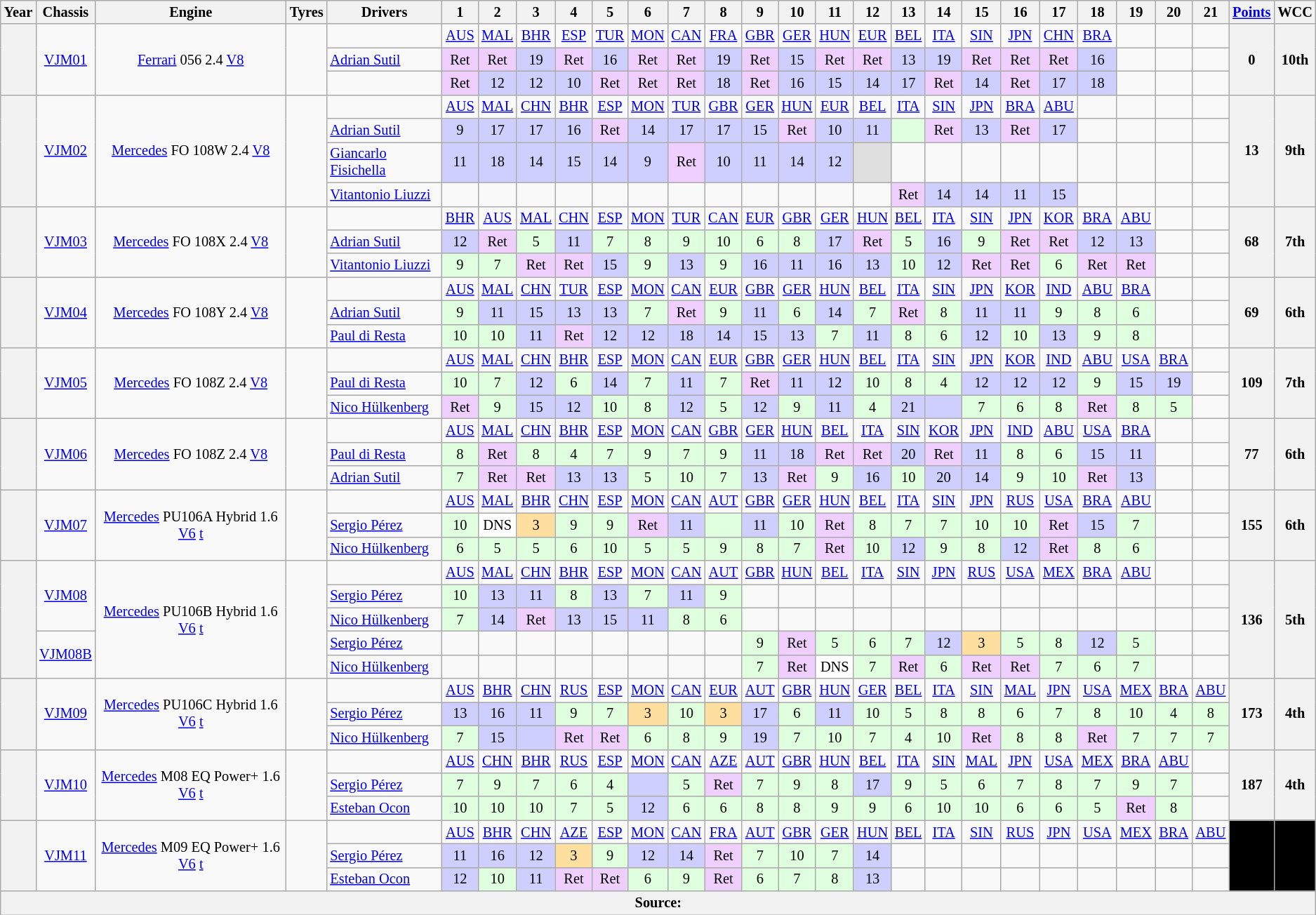<table class="wikitable" style="text-align:center; font-size:85%">
<tr>
<th>Year</th>
<th>Chassis</th>
<th>Engine</th>
<th>Tyres</th>
<th>Drivers</th>
<th>1</th>
<th>2</th>
<th>3</th>
<th>4</th>
<th>5</th>
<th>6</th>
<th>7</th>
<th>8</th>
<th>9</th>
<th>10</th>
<th>11</th>
<th>12</th>
<th>13</th>
<th>14</th>
<th>15</th>
<th>16</th>
<th>17</th>
<th>18</th>
<th>19</th>
<th>20</th>
<th>21</th>
<th><a href='#'>Points</a></th>
<th>WCC</th>
</tr>
<tr>
<th rowspan="3"></th>
<td rowspan="3"><a href='#'>VJM01</a></td>
<td rowspan="3"><a href='#'>Ferrari</a> 056 2.4 <a href='#'>V8</a></td>
<td rowspan="3"></td>
<td></td>
<td><a href='#'>AUS</a></td>
<td><a href='#'>MAL</a></td>
<td><a href='#'>BHR</a></td>
<td><a href='#'>ESP</a></td>
<td><a href='#'>TUR</a></td>
<td><a href='#'>MON</a></td>
<td><a href='#'>CAN</a></td>
<td><a href='#'>FRA</a></td>
<td><a href='#'>GBR</a></td>
<td><a href='#'>GER</a></td>
<td><a href='#'>HUN</a></td>
<td><a href='#'>EUR</a></td>
<td><a href='#'>BEL</a></td>
<td><a href='#'>ITA</a></td>
<td><a href='#'>SIN</a></td>
<td><a href='#'>JPN</a></td>
<td><a href='#'>CHN</a></td>
<td><a href='#'>BRA</a></td>
<td></td>
<td></td>
<td></td>
<th rowspan="3">0</th>
<th rowspan="3">10th</th>
</tr>
<tr>
<td align="left"> <a href='#'>Adrian Sutil</a></td>
<td style="background:#efcfff;">Ret</td>
<td style="background:#efcfff;">Ret</td>
<td style="background:#cfcfff;">19</td>
<td style="background:#efcfff;">Ret</td>
<td style="background:#cfcfff;">16</td>
<td style="background:#efcfff;">Ret</td>
<td style="background:#efcfff;">Ret</td>
<td style="background:#cfcfff;">19</td>
<td style="background:#efcfff;">Ret</td>
<td style="background:#cfcfff;">15</td>
<td style="background:#efcfff;">Ret</td>
<td style="background:#efcfff;">Ret</td>
<td style="background:#cfcfff;">13</td>
<td style="background:#cfcfff;">19</td>
<td style="background:#efcfff;">Ret</td>
<td style="background:#efcfff;">Ret</td>
<td style="background:#efcfff;">Ret</td>
<td style="background:#cfcfff;">16</td>
<td></td>
<td></td>
<td></td>
</tr>
<tr>
<td align="left"></td>
<td style="background:#efcfff;">Ret</td>
<td style="background:#cfcfff;">12</td>
<td style="background:#cfcfff;">12</td>
<td style="background:#cfcfff;">10</td>
<td style="background:#efcfff;">Ret</td>
<td style="background:#efcfff;">Ret</td>
<td style="background:#efcfff;">Ret</td>
<td style="background:#cfcfff;">18</td>
<td style="background:#efcfff;">Ret</td>
<td style="background:#cfcfff;">16</td>
<td style="background:#cfcfff;">15</td>
<td style="background:#cfcfff;">14</td>
<td style="background:#cfcfff;">17</td>
<td style="background:#efcfff;">Ret</td>
<td style="background:#cfcfff;">14</td>
<td style="background:#efcfff;">Ret</td>
<td style="background:#cfcfff;">17</td>
<td style="background:#cfcfff;">18</td>
<td></td>
<td></td>
<td></td>
</tr>
<tr>
<th rowspan="4"></th>
<td rowspan="4"><a href='#'>VJM02</a></td>
<td rowspan="4"><a href='#'>Mercedes</a> FO 108W 2.4 <a href='#'>V8</a></td>
<td rowspan="4"></td>
<td></td>
<td><a href='#'>AUS</a></td>
<td><a href='#'>MAL</a></td>
<td><a href='#'>CHN</a></td>
<td><a href='#'>BHR</a></td>
<td><a href='#'>ESP</a></td>
<td><a href='#'>MON</a></td>
<td><a href='#'>TUR</a></td>
<td><a href='#'>GBR</a></td>
<td><a href='#'>GER</a></td>
<td><a href='#'>HUN</a></td>
<td><a href='#'>EUR</a></td>
<td><a href='#'>BEL</a></td>
<td><a href='#'>ITA</a></td>
<td><a href='#'>SIN</a></td>
<td><a href='#'>JPN</a></td>
<td><a href='#'>BRA</a></td>
<td><a href='#'>ABU</a></td>
<td></td>
<td></td>
<td></td>
<td></td>
<th rowspan="4">13</th>
<th rowspan="4">9th</th>
</tr>
<tr>
<td align="left"> <a href='#'>Adrian Sutil</a></td>
<td style="background:#cfcfff;">9</td>
<td style="background:#cfcfff;">17</td>
<td style="background:#cfcfff;">17</td>
<td style="background:#cfcfff;">16</td>
<td style="background:#efcfff;">Ret</td>
<td style="background:#cfcfff;">14</td>
<td style="background:#cfcfff;">17</td>
<td style="background:#cfcfff;">17</td>
<td style="background:#cfcfff;">15</td>
<td style="background:#efcfff;">Ret</td>
<td style="background:#cfcfff;">10</td>
<td style="background:#cfcfff;">11</td>
<td style="background:#dfffdf;"></td>
<td style="background:#efcfff;">Ret</td>
<td style="background:#cfcfff;">13</td>
<td style="background:#efcfff;">Ret</td>
<td style="background:#cfcfff;">17</td>
<td></td>
<td></td>
<td></td>
<td></td>
</tr>
<tr>
<td align="left"> <a href='#'>Giancarlo Fisichella</a></td>
<td style="background:#cfcfff;">11</td>
<td style="background:#cfcfff;">18</td>
<td style="background:#cfcfff;">14</td>
<td style="background:#cfcfff;">15</td>
<td style="background:#cfcfff;">14</td>
<td style="background:#cfcfff;">9</td>
<td style="background:#efcfff;">Ret</td>
<td style="background:#cfcfff;">10</td>
<td style="background:#cfcfff;">11</td>
<td style="background:#cfcfff;">14</td>
<td style="background:#cfcfff;">12</td>
<td style="background:#DFDFDF;"></td>
<td></td>
<td></td>
<td></td>
<td></td>
<td></td>
<td></td>
<td></td>
<td></td>
<td></td>
</tr>
<tr>
<td align="left"> <a href='#'>Vitantonio Liuzzi</a></td>
<td></td>
<td></td>
<td></td>
<td></td>
<td></td>
<td></td>
<td></td>
<td></td>
<td></td>
<td></td>
<td></td>
<td></td>
<td style="background:#efcfff;">Ret</td>
<td style="background:#cfcfff;">14</td>
<td style="background:#cfcfff;">14</td>
<td style="background:#cfcfff;">11</td>
<td style="background:#cfcfff;">15</td>
<td></td>
<td></td>
<td></td>
<td></td>
</tr>
<tr>
<th rowspan="3"></th>
<td rowspan="3"><a href='#'>VJM03</a></td>
<td rowspan="3"><a href='#'>Mercedes</a> FO 108X 2.4 <a href='#'>V8</a></td>
<td rowspan="3"></td>
<td></td>
<td><a href='#'>BHR</a></td>
<td><a href='#'>AUS</a></td>
<td><a href='#'>MAL</a></td>
<td><a href='#'>CHN</a></td>
<td><a href='#'>ESP</a></td>
<td><a href='#'>MON</a></td>
<td><a href='#'>TUR</a></td>
<td><a href='#'>CAN</a></td>
<td><a href='#'>EUR</a></td>
<td><a href='#'>GBR</a></td>
<td><a href='#'>GER</a></td>
<td><a href='#'>HUN</a></td>
<td><a href='#'>BEL</a></td>
<td><a href='#'>ITA</a></td>
<td><a href='#'>SIN</a></td>
<td><a href='#'>JPN</a></td>
<td><a href='#'>KOR</a></td>
<td><a href='#'>BRA</a></td>
<td><a href='#'>ABU</a></td>
<td></td>
<td></td>
<th rowspan="3">68</th>
<th rowspan="3">7th</th>
</tr>
<tr>
<td align="left"> <a href='#'>Adrian Sutil</a></td>
<td style="background:#cfcfff;">12</td>
<td style="background:#efcfff;">Ret</td>
<td style="background:#dfffdf;">5</td>
<td style="background:#cfcfff;">11</td>
<td style="background:#dfffdf;">7</td>
<td style="background:#dfffdf;">8</td>
<td style="background:#dfffdf;">9</td>
<td style="background:#dfffdf;">10</td>
<td style="background:#dfffdf;">6</td>
<td style="background:#dfffdf;">8</td>
<td style="background:#cfcfff;">17</td>
<td style="background:#efcfff;">Ret</td>
<td style="background:#dfffdf;">5</td>
<td style="background:#cfcfff;">16</td>
<td style="background:#dfffdf;">9</td>
<td style="background:#efcfff;">Ret</td>
<td style="background:#efcfff;">Ret</td>
<td style="background:#cfcfff;">12</td>
<td style="background:#cfcfff;">13</td>
<td></td>
<td></td>
</tr>
<tr>
<td align="left"> <a href='#'>Vitantonio Liuzzi</a></td>
<td style="background:#dfffdf;">9</td>
<td style="background:#dfffdf;">7</td>
<td style="background:#efcfff;">Ret</td>
<td style="background:#efcfff;">Ret</td>
<td style="background:#cfcfff;">15</td>
<td style="background:#dfffdf;">9</td>
<td style="background:#cfcfff;">13</td>
<td style="background:#dfffdf;">9</td>
<td style="background:#cfcfff;">16</td>
<td style="background:#cfcfff;">11</td>
<td style="background:#cfcfff;">16</td>
<td style="background:#cfcfff;">13</td>
<td style="background:#dfffdf;">10</td>
<td style="background:#cfcfff;">12</td>
<td style="background:#efcfff;">Ret</td>
<td style="background:#efcfff;">Ret</td>
<td style="background:#dfffdf;">6</td>
<td style="background:#efcfff;">Ret</td>
<td style="background:#efcfff;">Ret</td>
<td></td>
<td></td>
</tr>
<tr>
<th rowspan="3"></th>
<td rowspan="3"><a href='#'>VJM04</a></td>
<td rowspan="3"><a href='#'>Mercedes</a> FO 108Y 2.4 <a href='#'>V8</a></td>
<td rowspan="3"></td>
<td></td>
<td><a href='#'>AUS</a></td>
<td><a href='#'>MAL</a></td>
<td><a href='#'>CHN</a></td>
<td><a href='#'>TUR</a></td>
<td><a href='#'>ESP</a></td>
<td><a href='#'>MON</a></td>
<td><a href='#'>CAN</a></td>
<td><a href='#'>EUR</a></td>
<td><a href='#'>GBR</a></td>
<td><a href='#'>GER</a></td>
<td><a href='#'>HUN</a></td>
<td><a href='#'>BEL</a></td>
<td><a href='#'>ITA</a></td>
<td><a href='#'>SIN</a></td>
<td><a href='#'>JPN</a></td>
<td><a href='#'>KOR</a></td>
<td><a href='#'>IND</a></td>
<td><a href='#'>ABU</a></td>
<td><a href='#'>BRA</a></td>
<td></td>
<td></td>
<th rowspan="3">69</th>
<th rowspan="3">6th</th>
</tr>
<tr>
<td align="left"> <a href='#'>Adrian Sutil</a></td>
<td style="background:#dfffdf;">9</td>
<td style="background:#cfcfff;">11</td>
<td style="background:#cfcfff;">15</td>
<td style="background:#cfcfff;">13</td>
<td style="background:#cfcfff;">13</td>
<td style="background:#dfffdf;">7</td>
<td style="background:#efcfff;">Ret</td>
<td style="background:#dfffdf;">9</td>
<td style="background:#cfcfff;">11</td>
<td style="background:#dfffdf;">6</td>
<td style="background:#cfcfff;">14</td>
<td style="background:#dfffdf;">7</td>
<td style="background:#efcfff;">Ret</td>
<td style="background:#dfffdf;">8</td>
<td style="background:#cfcfff;">11</td>
<td style="background:#cfcfff;">11</td>
<td style="background:#dfffdf;">9</td>
<td style="background:#dfffdf;">8</td>
<td style="background:#dfffdf;">6</td>
<td></td>
<td></td>
</tr>
<tr>
<td align="left"> <a href='#'>Paul di Resta</a></td>
<td style="background:#dfffdf;">10</td>
<td style="background:#dfffdf;">10</td>
<td style="background:#cfcfff;">11</td>
<td style="background:#efcfff;">Ret</td>
<td style="background:#cfcfff;">12</td>
<td style="background:#cfcfff;">12</td>
<td style="background:#cfcfff;">18</td>
<td style="background:#cfcfff;">14</td>
<td style="background:#cfcfff;">15</td>
<td style="background:#cfcfff;">13</td>
<td style="background:#dfffdf;">7</td>
<td style="background:#cfcfff;">11</td>
<td style="background:#dfffdf;">8</td>
<td style="background:#dfffdf;">6</td>
<td style="background:#cfcfff;">12</td>
<td style="background:#dfffdf;">10</td>
<td style="background:#cfcfff;">13</td>
<td style="background:#dfffdf;">9</td>
<td style="background:#dfffdf;">8</td>
<td></td>
<td></td>
</tr>
<tr>
<th rowspan="3"></th>
<td rowspan="3"><a href='#'>VJM05</a></td>
<td rowspan="3"><a href='#'>Mercedes</a> FO 108Z 2.4 <a href='#'>V8</a></td>
<td rowspan="3"></td>
<td></td>
<td><a href='#'>AUS</a></td>
<td><a href='#'>MAL</a></td>
<td><a href='#'>CHN</a></td>
<td><a href='#'>BHR</a></td>
<td><a href='#'>ESP</a></td>
<td><a href='#'>MON</a></td>
<td><a href='#'>CAN</a></td>
<td><a href='#'>EUR</a></td>
<td><a href='#'>GBR</a></td>
<td><a href='#'>GER</a></td>
<td><a href='#'>HUN</a></td>
<td><a href='#'>BEL</a></td>
<td><a href='#'>ITA</a></td>
<td><a href='#'>SIN</a></td>
<td><a href='#'>JPN</a></td>
<td><a href='#'>KOR</a></td>
<td><a href='#'>IND</a></td>
<td><a href='#'>ABU</a></td>
<td><a href='#'>USA</a></td>
<td><a href='#'>BRA</a></td>
<td></td>
<th rowspan="3">109</th>
<th rowspan="3">7th</th>
</tr>
<tr>
<td align="left"> <a href='#'>Paul di Resta</a></td>
<td style="background:#dfffdf;">10</td>
<td style="background:#dfffdf;">7</td>
<td style="background:#cfcfff;">12</td>
<td style="background:#dfffdf;">6</td>
<td style="background:#cfcfff;">14</td>
<td style="background:#dfffdf;">7</td>
<td style="background:#cfcfff;">11</td>
<td style="background:#dfffdf;">7</td>
<td style="background:#efcfff;">Ret</td>
<td style="background:#cfcfff;">11</td>
<td style="background:#cfcfff;">12</td>
<td style="background:#dfffdf;">10</td>
<td style="background:#dfffdf;">8</td>
<td style="background:#dfffdf;">4</td>
<td style="background:#cfcfff;">12</td>
<td style="background:#cfcfff;">12</td>
<td style="background:#cfcfff;">12</td>
<td style="background:#dfffdf;">9</td>
<td style="background:#cfcfff;">15</td>
<td style="background:#cfcfff;">19</td>
<td></td>
</tr>
<tr>
<td align="left"> <a href='#'>Nico Hülkenberg</a></td>
<td style="background:#efcfff;">Ret</td>
<td style="background:#dfffdf;">9</td>
<td style="background:#cfcfff;">15</td>
<td style="background:#cfcfff;">12</td>
<td style="background:#dfffdf;">10</td>
<td style="background:#dfffdf;">8</td>
<td style="background:#cfcfff;">12</td>
<td style="background:#dfffdf;">5</td>
<td style="background:#cfcfff;">12</td>
<td style="background:#dfffdf;">9</td>
<td style="background:#cfcfff;">11</td>
<td style="background:#dfffdf;">4</td>
<td style="background:#cfcfff;">21</td>
<td style="background:#cfcfff;"></td>
<td style="background:#dfffdf;">7</td>
<td style="background:#dfffdf;">6</td>
<td style="background:#dfffdf;">8</td>
<td style="background:#efcfff;">Ret</td>
<td style="background:#dfffdf;">8</td>
<td style="background:#dfffdf;">5</td>
<td></td>
</tr>
<tr>
<th rowspan="3"></th>
<td rowspan="3"><a href='#'>VJM06</a></td>
<td rowspan="3"><a href='#'>Mercedes</a> FO 108Z 2.4 <a href='#'>V8</a></td>
<td rowspan="3"></td>
<td></td>
<td><a href='#'>AUS</a></td>
<td><a href='#'>MAL</a></td>
<td><a href='#'>CHN</a></td>
<td><a href='#'>BHR</a></td>
<td><a href='#'>ESP</a></td>
<td><a href='#'>MON</a></td>
<td><a href='#'>CAN</a></td>
<td><a href='#'>GBR</a></td>
<td><a href='#'>GER</a></td>
<td><a href='#'>HUN</a></td>
<td><a href='#'>BEL</a></td>
<td><a href='#'>ITA</a></td>
<td><a href='#'>SIN</a></td>
<td><a href='#'>KOR</a></td>
<td><a href='#'>JPN</a></td>
<td><a href='#'>IND</a></td>
<td><a href='#'>ABU</a></td>
<td><a href='#'>USA</a></td>
<td><a href='#'>BRA</a></td>
<td></td>
<td></td>
<th rowspan="3">77</th>
<th rowspan="3">6th</th>
</tr>
<tr>
<td align="left"> <a href='#'>Paul di Resta</a></td>
<td style="background:#dfffdf;">8</td>
<td style="background:#efcfff;">Ret</td>
<td style="background:#dfffdf;">8</td>
<td style="background:#dfffdf;">4</td>
<td style="background:#dfffdf;">7</td>
<td style="background:#dfffdf;">9</td>
<td style="background:#dfffdf;">7</td>
<td style="background:#dfffdf;">9</td>
<td style="background:#cfcfff;">11</td>
<td style="background:#cfcfff;">18</td>
<td style="background:#efcfff;">Ret</td>
<td style="background:#efcfff;">Ret</td>
<td style="background:#cfcfff;">20</td>
<td style="background:#efcfff;">Ret</td>
<td style="background:#cfcfff;">11</td>
<td style="background:#dfffdf;">8</td>
<td style="background:#dfffdf;">6</td>
<td style="background:#cfcfff;">15</td>
<td style="background:#cfcfff;">11</td>
<td></td>
<td></td>
</tr>
<tr>
<td align="left"> <a href='#'>Adrian Sutil</a></td>
<td style="background:#dfffdf;">7</td>
<td style="background:#efcfff;">Ret</td>
<td style="background:#efcfff;">Ret</td>
<td style="background:#cfcfff;">13</td>
<td style="background:#cfcfff;">13</td>
<td style="background:#dfffdf;">5</td>
<td style="background:#dfffdf;">10</td>
<td style="background:#dfffdf;">7</td>
<td style="background:#cfcfff;">13</td>
<td style="background:#efcfff;">Ret</td>
<td style="background:#dfffdf;">9</td>
<td style="background:#cfcfff;">16</td>
<td style="background:#dfffdf;">10</td>
<td style="background:#cfcfff;">20</td>
<td style="background:#cfcfff;">14</td>
<td style="background:#dfffdf;">9</td>
<td style="background:#dfffdf;">10</td>
<td style="background:#efcfff;">Ret</td>
<td style="background:#cfcfff;">13</td>
<td></td>
<td></td>
</tr>
<tr>
<th rowspan="3"></th>
<td rowspan="3"><a href='#'>VJM07</a></td>
<td rowspan="3"><a href='#'>Mercedes</a> PU106A Hybrid 1.6 <a href='#'>V6</a> <a href='#'>t</a></td>
<td rowspan="3"></td>
<td></td>
<td><a href='#'>AUS</a></td>
<td><a href='#'>MAL</a></td>
<td><a href='#'>BHR</a></td>
<td><a href='#'>CHN</a></td>
<td><a href='#'>ESP</a></td>
<td><a href='#'>MON</a></td>
<td><a href='#'>CAN</a></td>
<td><a href='#'>AUT</a></td>
<td><a href='#'>GBR</a></td>
<td><a href='#'>GER</a></td>
<td><a href='#'>HUN</a></td>
<td><a href='#'>BEL</a></td>
<td><a href='#'>ITA</a></td>
<td><a href='#'>SIN</a></td>
<td><a href='#'>JPN</a></td>
<td><a href='#'>RUS</a></td>
<td><a href='#'>USA</a></td>
<td><a href='#'>BRA</a></td>
<td><a href='#'>ABU</a></td>
<td></td>
<td></td>
<th rowspan="3">155</th>
<th rowspan="3">6th</th>
</tr>
<tr>
<td align="left"> <a href='#'>Sergio Pérez</a></td>
<td style="background:#dfffdf;">10</td>
<td style="background:#ffffff;">DNS</td>
<td style="background:#ffdf9f;">3</td>
<td style="background:#dfffdf;">9</td>
<td style="background:#dfffdf;">9</td>
<td style="background:#efcfff;">Ret</td>
<td style="background:#cfcfff;">11</td>
<td style="background:#dfffdf;"></td>
<td style="background:#cfcfff;">11</td>
<td style="background:#dfffdf;">10</td>
<td style="background:#efcfff;">Ret</td>
<td style="background:#dfffdf;">8</td>
<td style="background:#dfffdf;">7</td>
<td style="background:#dfffdf;">7</td>
<td style="background:#dfffdf;">10</td>
<td style="background:#dfffdf;">10</td>
<td style="background:#efcfff;">Ret</td>
<td style="background:#cfcfff;">15</td>
<td style="background:#dfffdf;">7</td>
<td></td>
<td></td>
</tr>
<tr>
<td align="left"> <a href='#'>Nico Hülkenberg</a></td>
<td style="background:#dfffdf;">6</td>
<td style="background:#dfffdf;">5</td>
<td style="background:#dfffdf;">5</td>
<td style="background:#dfffdf;">6</td>
<td style="background:#dfffdf;">10</td>
<td style="background:#dfffdf;">5</td>
<td style="background:#dfffdf;">5</td>
<td style="background:#dfffdf;">9</td>
<td style="background:#dfffdf;">8</td>
<td style="background:#dfffdf;">7</td>
<td style="background:#efcfff;">Ret</td>
<td style="background:#dfffdf;">10</td>
<td style="background:#cfcfff;">12</td>
<td style="background:#dfffdf;">9</td>
<td style="background:#dfffdf;">8</td>
<td style="background:#cfcfff;">12</td>
<td style="background:#efcfff;">Ret</td>
<td style="background:#dfffdf;">8</td>
<td style="background:#dfffdf;">6</td>
<td></td>
<td></td>
</tr>
<tr>
<th rowspan="5"></th>
<td rowspan="3"><a href='#'>VJM08</a></td>
<td rowspan="5"><a href='#'>Mercedes</a> PU106B Hybrid 1.6 <a href='#'>V6</a> <a href='#'>t</a></td>
<td rowspan="5"></td>
<td></td>
<td><a href='#'>AUS</a></td>
<td><a href='#'>MAL</a></td>
<td><a href='#'>CHN</a></td>
<td><a href='#'>BHR</a></td>
<td><a href='#'>ESP</a></td>
<td><a href='#'>MON</a></td>
<td><a href='#'>CAN</a></td>
<td><a href='#'>AUT</a></td>
<td><a href='#'>GBR</a></td>
<td><a href='#'>HUN</a></td>
<td><a href='#'>BEL</a></td>
<td><a href='#'>ITA</a></td>
<td><a href='#'>SIN</a></td>
<td><a href='#'>JPN</a></td>
<td><a href='#'>RUS</a></td>
<td><a href='#'>USA</a></td>
<td><a href='#'>MEX</a></td>
<td><a href='#'>BRA</a></td>
<td><a href='#'>ABU</a></td>
<td></td>
<td></td>
<th rowspan="5">136</th>
<th rowspan="5">5th</th>
</tr>
<tr>
<td align="left"> <a href='#'>Sergio Pérez</a></td>
<td style="background:#dfffdf;">10</td>
<td style="background:#cfcfff;">13</td>
<td style="background:#cfcfff;">11</td>
<td style="background:#dfffdf;">8</td>
<td style="background:#cfcfff;">13</td>
<td style="background:#dfffdf;">7</td>
<td style="background:#cfcfff;">11</td>
<td style="background:#dfffdf;">9</td>
<td></td>
<td></td>
<td></td>
<td></td>
<td></td>
<td></td>
<td></td>
<td></td>
<td></td>
<td></td>
<td></td>
<td></td>
<td></td>
</tr>
<tr>
<td align="left"> <a href='#'>Nico Hülkenberg</a></td>
<td style="background:#dfffdf;">7</td>
<td style="background:#cfcfff;">14</td>
<td style="background:#efcfff;">Ret</td>
<td style="background:#cfcfff;">13</td>
<td style="background:#cfcfff;">15</td>
<td style="background:#cfcfff;">11</td>
<td style="background:#dfffdf;">8</td>
<td style="background:#dfffdf;">6</td>
<td></td>
<td></td>
<td></td>
<td></td>
<td></td>
<td></td>
<td></td>
<td></td>
<td></td>
<td></td>
<td></td>
<td></td>
<td></td>
</tr>
<tr>
<td rowspan="2"><a href='#'>VJM08B</a></td>
<td align="left"> <a href='#'>Sergio Pérez</a></td>
<td></td>
<td></td>
<td></td>
<td></td>
<td></td>
<td></td>
<td></td>
<td></td>
<td style="background:#dfffdf;">9</td>
<td style="background:#efcfff;">Ret</td>
<td style="background:#dfffdf;">5</td>
<td style="background:#dfffdf;">6</td>
<td style="background:#dfffdf;">7</td>
<td style="background:#cfcfff;">12</td>
<td style="background:#ffdf9f;">3</td>
<td style="background:#dfffdf;">5</td>
<td style="background:#dfffdf;">8</td>
<td style="background:#cfcfff;">12</td>
<td style="background:#dfffdf;">5</td>
<td></td>
<td></td>
</tr>
<tr>
<td align="left"> <a href='#'>Nico Hülkenberg</a></td>
<td></td>
<td></td>
<td></td>
<td></td>
<td></td>
<td></td>
<td></td>
<td></td>
<td style="background:#dfffdf;">7</td>
<td style="background:#efcfff;">Ret</td>
<td style="background:#ffffff;">DNS</td>
<td style="background:#dfffdf;">7</td>
<td style="background:#efcfff;">Ret</td>
<td style="background:#dfffdf;">6</td>
<td style="background:#efcfff;">Ret</td>
<td style="background:#efcfff;">Ret</td>
<td style="background:#dfffdf;">7</td>
<td style="background:#dfffdf;">6</td>
<td style="background:#dfffdf;">7</td>
<td></td>
<td></td>
</tr>
<tr>
<th rowspan="3"></th>
<td rowspan="3"><a href='#'>VJM09</a></td>
<td rowspan="3"><a href='#'>Mercedes</a> PU106C Hybrid 1.6 <a href='#'>V6</a> <a href='#'>t</a></td>
<td rowspan="3"></td>
<td></td>
<td><a href='#'>AUS</a></td>
<td><a href='#'>BHR</a></td>
<td><a href='#'>CHN</a></td>
<td><a href='#'>RUS</a></td>
<td><a href='#'>ESP</a></td>
<td><a href='#'>MON</a></td>
<td><a href='#'>CAN</a></td>
<td><a href='#'>EUR</a></td>
<td><a href='#'>AUT</a></td>
<td><a href='#'>GBR</a></td>
<td><a href='#'>HUN</a></td>
<td><a href='#'>GER</a></td>
<td><a href='#'>BEL</a></td>
<td><a href='#'>ITA</a></td>
<td><a href='#'>SIN</a></td>
<td><a href='#'>MAL</a></td>
<td><a href='#'>JPN</a></td>
<td><a href='#'>USA</a></td>
<td><a href='#'>MEX</a></td>
<td><a href='#'>BRA</a></td>
<td><a href='#'>ABU</a></td>
<th rowspan="3">173</th>
<th rowspan="3">4th</th>
</tr>
<tr>
<td align="left"> <a href='#'>Sergio Pérez</a></td>
<td style="background:#cfcfff;">13</td>
<td style="background:#cfcfff;">16</td>
<td style="background:#cfcfff;">11</td>
<td style="background:#dfffdf;">9</td>
<td style="background:#dfffdf;">7</td>
<td style="background:#ffdf9f;">3</td>
<td style="background:#dfffdf;">10</td>
<td style="background:#ffdf9f;">3</td>
<td style="background:#cfcfff;">17</td>
<td style="background:#dfffdf;">6</td>
<td style="background:#cfcfff;">11</td>
<td style="background:#dfffdf;">10</td>
<td style="background:#dfffdf;">5</td>
<td style="background:#dfffdf;">8</td>
<td style="background:#dfffdf;">8</td>
<td style="background:#dfffdf;">6</td>
<td style="background:#dfffdf;">7</td>
<td style="background:#dfffdf;">8</td>
<td style="background:#dfffdf;">10</td>
<td style="background:#dfffdf;">4</td>
<td style="background:#dfffdf;">8</td>
</tr>
<tr>
<td align="left"> <a href='#'>Nico Hülkenberg</a></td>
<td style="background:#dfffdf;">7</td>
<td style="background:#cfcfff;">15</td>
<td style="background:#cfcfff;"></td>
<td style="background:#efcfff;">Ret</td>
<td style="background:#efcfff;">Ret</td>
<td style="background:#dfffdf;">6</td>
<td style="background:#dfffdf;">8</td>
<td style="background:#dfffdf;">9</td>
<td style="background:#cfcfff;">19</td>
<td style="background:#dfffdf;">7</td>
<td style="background:#dfffdf;">10</td>
<td style="background:#dfffdf;">7</td>
<td style="background:#dfffdf;">4</td>
<td style="background:#dfffdf;">10</td>
<td style="background:#efcfff;">Ret</td>
<td style="background:#dfffdf;">8</td>
<td style="background:#dfffdf;">8</td>
<td style="background:#efcfff;">Ret</td>
<td style="background:#dfffdf;">7</td>
<td style="background:#dfffdf;">7</td>
<td style="background:#dfffdf;">7</td>
</tr>
<tr>
<th rowspan="3"></th>
<td rowspan="3"><a href='#'>VJM10</a></td>
<td rowspan="3"><a href='#'>Mercedes</a> M08 EQ Power+ 1.6 <a href='#'>V6</a> <a href='#'>t</a></td>
<td rowspan="3"></td>
<td></td>
<td><a href='#'>AUS</a></td>
<td><a href='#'>CHN</a></td>
<td><a href='#'>BHR</a></td>
<td><a href='#'>RUS</a></td>
<td><a href='#'>ESP</a></td>
<td><a href='#'>MON</a></td>
<td><a href='#'>CAN</a></td>
<td><a href='#'>AZE</a></td>
<td><a href='#'>AUT</a></td>
<td><a href='#'>GBR</a></td>
<td><a href='#'>HUN</a></td>
<td><a href='#'>BEL</a></td>
<td><a href='#'>ITA</a></td>
<td><a href='#'>SIN</a></td>
<td><a href='#'>MAL</a></td>
<td><a href='#'>JPN</a></td>
<td><a href='#'>USA</a></td>
<td><a href='#'>MEX</a></td>
<td><a href='#'>BRA</a></td>
<td><a href='#'>ABU</a></td>
<td></td>
<th rowspan="3">187</th>
<th rowspan="3">4th</th>
</tr>
<tr>
<td align="left"> <a href='#'>Sergio Pérez</a></td>
<td style="background:#dfffdf">7</td>
<td style="background:#dfffdf">9</td>
<td style="background:#dfffdf">7</td>
<td style="background:#dfffdf">6</td>
<td style="background:#dfffdf">4</td>
<td style="background:#cfcfff"></td>
<td style="background:#dfffdf">5</td>
<td style="background:#efcfff">Ret</td>
<td style="background:#dfffdf">7</td>
<td style="background:#dfffdf">9</td>
<td style="background:#dfffdf">8</td>
<td style="background:#cfcfff">17</td>
<td style="background:#dfffdf">9</td>
<td style="background:#dfffdf">5</td>
<td style="background:#dfffdf">6</td>
<td style="background:#dfffdf">7</td>
<td style="background:#dfffdf">8</td>
<td style="background:#dfffdf">7</td>
<td style="background:#dfffdf">9</td>
<td style="background:#dfffdf">7</td>
<td></td>
</tr>
<tr>
<td align="left"> <a href='#'>Esteban Ocon</a></td>
<td style="background:#dfffdf">10</td>
<td style="background:#dfffdf">10</td>
<td style="background:#dfffdf">10</td>
<td style="background:#dfffdf">7</td>
<td style="background:#dfffdf">5</td>
<td style="background:#cfcfff">12</td>
<td style="background:#dfffdf">6</td>
<td style="background:#dfffdf">6</td>
<td style="background:#dfffdf">8</td>
<td style="background:#dfffdf">8</td>
<td style="background:#dfffdf">9</td>
<td style="background:#dfffdf">9</td>
<td style="background:#dfffdf">6</td>
<td style="background:#dfffdf">10</td>
<td style="background:#dfffdf">10</td>
<td style="background:#dfffdf">6</td>
<td style="background:#dfffdf">6</td>
<td style="background:#dfffdf">5</td>
<td style="background:#efcfff">Ret</td>
<td style="background:#dfffdf">8</td>
<td></td>
</tr>
<tr>
<th rowspan="3"></th>
<td rowspan="3"><a href='#'>VJM11</a></td>
<td rowspan="3"><a href='#'>Mercedes</a> M09 EQ Power+ 1.6 <a href='#'>V6</a> <a href='#'>t</a></td>
<td rowspan="3"></td>
<td></td>
<td><a href='#'>AUS</a></td>
<td><a href='#'>BHR</a></td>
<td><a href='#'>CHN</a></td>
<td><a href='#'>AZE</a></td>
<td><a href='#'>ESP</a></td>
<td><a href='#'>MON</a></td>
<td><a href='#'>CAN</a></td>
<td><a href='#'>FRA</a></td>
<td><a href='#'>AUT</a></td>
<td><a href='#'>GBR</a></td>
<td><a href='#'>GER</a></td>
<td><a href='#'>HUN</a></td>
<td><a href='#'>BEL</a></td>
<td><a href='#'>ITA</a></td>
<td><a href='#'>SIN</a></td>
<td><a href='#'>RUS</a></td>
<td><a href='#'>JPN</a></td>
<td><a href='#'>USA</a></td>
<td><a href='#'>MEX</a></td>
<td><a href='#'>BRA</a></td>
<td><a href='#'>ABU</a></td>
<td style="background:#000;" rowspan=3><span>0*</span></td>
<td style="background:#000;" rowspan=3><span>*</span></td>
</tr>
<tr>
<td align="left"> <a href='#'>Sergio Pérez</a></td>
<td style="background:#cfcfff;">11</td>
<td style="background:#cfcfff;">16</td>
<td style="background:#cfcfff;">12</td>
<td style="background:#ffdf9f;">3</td>
<td style="background:#dfffdf;">9</td>
<td style="background:#cfcfff;">12</td>
<td style="background:#cfcfff;">14</td>
<td style="background:#efcfff;">Ret</td>
<td style="background:#dfffdf;">7</td>
<td style="background:#dfffdf;">10</td>
<td style="background:#dfffdf;">7</td>
<td style="background:#cfcfff;">14</td>
<td></td>
<td></td>
<td></td>
<td></td>
<td></td>
<td></td>
<td></td>
<td></td>
<td></td>
</tr>
<tr>
<td align="left"> <a href='#'>Esteban Ocon</a></td>
<td style="background:#cfcfff;">12</td>
<td style="background:#dfffdf;">10</td>
<td style="background:#cfcfff;">11</td>
<td style="background:#efcfff;">Ret</td>
<td style="background:#efcfff;">Ret</td>
<td style="background:#dfffdf;">6</td>
<td style="background:#dfffdf;">9</td>
<td style="background:#efcfff;">Ret</td>
<td style="background:#dfffdf;">6</td>
<td style="background:#dfffdf;">7</td>
<td style="background:#dfffdf;">8</td>
<td style="background:#cfcfff;">13</td>
<td></td>
<td></td>
<td></td>
<td></td>
<td></td>
<td></td>
<td></td>
<td></td>
<td></td>
</tr>
<tr>
<th colspan="28">Source:</th>
</tr>
</table>
